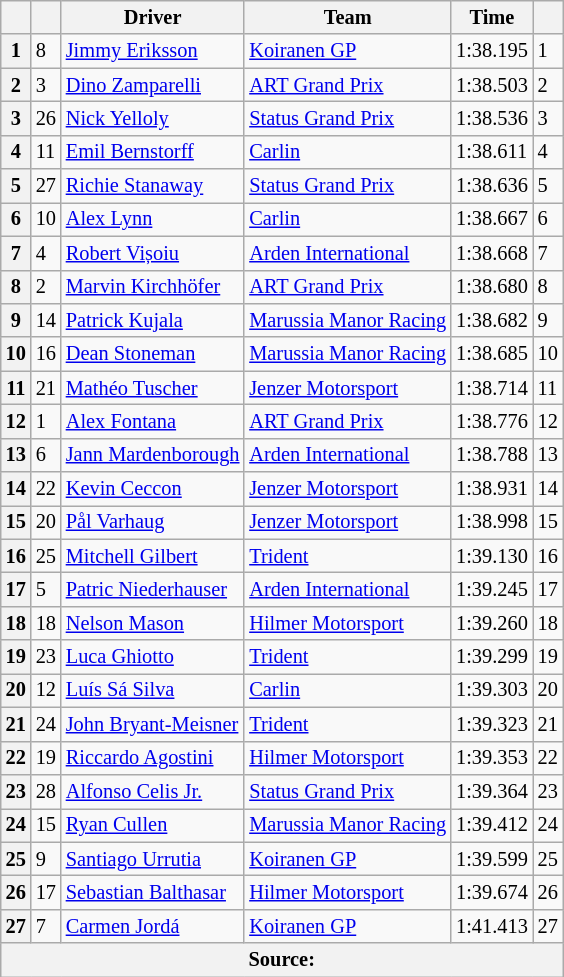<table class="wikitable" style="font-size:85%">
<tr>
<th></th>
<th></th>
<th>Driver</th>
<th>Team</th>
<th>Time</th>
<th></th>
</tr>
<tr>
<th>1</th>
<td>8</td>
<td> <a href='#'>Jimmy Eriksson</a></td>
<td><a href='#'>Koiranen GP</a></td>
<td>1:38.195</td>
<td>1</td>
</tr>
<tr>
<th>2</th>
<td>3</td>
<td> <a href='#'>Dino Zamparelli</a></td>
<td><a href='#'>ART Grand Prix</a></td>
<td>1:38.503</td>
<td>2</td>
</tr>
<tr>
<th>3</th>
<td>26</td>
<td> <a href='#'>Nick Yelloly</a></td>
<td><a href='#'>Status Grand Prix</a></td>
<td>1:38.536</td>
<td>3</td>
</tr>
<tr>
<th>4</th>
<td>11</td>
<td> <a href='#'>Emil Bernstorff</a></td>
<td><a href='#'>Carlin</a></td>
<td>1:38.611</td>
<td>4</td>
</tr>
<tr>
<th>5</th>
<td>27</td>
<td> <a href='#'>Richie Stanaway</a></td>
<td><a href='#'>Status Grand Prix</a></td>
<td>1:38.636</td>
<td>5</td>
</tr>
<tr>
<th>6</th>
<td>10</td>
<td> <a href='#'>Alex Lynn</a></td>
<td><a href='#'>Carlin</a></td>
<td>1:38.667</td>
<td>6</td>
</tr>
<tr>
<th>7</th>
<td>4</td>
<td> <a href='#'>Robert Vișoiu</a></td>
<td><a href='#'>Arden International</a></td>
<td>1:38.668</td>
<td>7</td>
</tr>
<tr>
<th>8</th>
<td>2</td>
<td> <a href='#'>Marvin Kirchhöfer</a></td>
<td><a href='#'>ART Grand Prix</a></td>
<td>1:38.680</td>
<td>8</td>
</tr>
<tr>
<th>9</th>
<td>14</td>
<td> <a href='#'>Patrick Kujala</a></td>
<td><a href='#'>Marussia Manor Racing</a></td>
<td>1:38.682</td>
<td>9</td>
</tr>
<tr>
<th>10</th>
<td>16</td>
<td> <a href='#'>Dean Stoneman</a></td>
<td><a href='#'>Marussia Manor Racing</a></td>
<td>1:38.685</td>
<td>10</td>
</tr>
<tr>
<th>11</th>
<td>21</td>
<td> <a href='#'>Mathéo Tuscher</a></td>
<td><a href='#'>Jenzer Motorsport</a></td>
<td>1:38.714</td>
<td>11</td>
</tr>
<tr>
<th>12</th>
<td>1</td>
<td> <a href='#'>Alex Fontana</a></td>
<td><a href='#'>ART Grand Prix</a></td>
<td>1:38.776</td>
<td>12</td>
</tr>
<tr>
<th>13</th>
<td>6</td>
<td> <a href='#'>Jann Mardenborough</a></td>
<td><a href='#'>Arden International</a></td>
<td>1:38.788</td>
<td>13</td>
</tr>
<tr>
<th>14</th>
<td>22</td>
<td> <a href='#'>Kevin Ceccon</a></td>
<td><a href='#'>Jenzer Motorsport</a></td>
<td>1:38.931</td>
<td>14</td>
</tr>
<tr>
<th>15</th>
<td>20</td>
<td> <a href='#'>Pål Varhaug</a></td>
<td><a href='#'>Jenzer Motorsport</a></td>
<td>1:38.998</td>
<td>15</td>
</tr>
<tr>
<th>16</th>
<td>25</td>
<td> <a href='#'>Mitchell Gilbert</a></td>
<td><a href='#'>Trident</a></td>
<td>1:39.130</td>
<td>16</td>
</tr>
<tr>
<th>17</th>
<td>5</td>
<td> <a href='#'>Patric Niederhauser</a></td>
<td><a href='#'>Arden International</a></td>
<td>1:39.245</td>
<td>17</td>
</tr>
<tr>
<th>18</th>
<td>18</td>
<td> <a href='#'>Nelson Mason</a></td>
<td><a href='#'>Hilmer Motorsport</a></td>
<td>1:39.260</td>
<td>18</td>
</tr>
<tr>
<th>19</th>
<td>23</td>
<td> <a href='#'>Luca Ghiotto</a></td>
<td><a href='#'>Trident</a></td>
<td>1:39.299</td>
<td>19</td>
</tr>
<tr>
<th>20</th>
<td>12</td>
<td> <a href='#'>Luís Sá Silva</a></td>
<td><a href='#'>Carlin</a></td>
<td>1:39.303</td>
<td>20</td>
</tr>
<tr>
<th>21</th>
<td>24</td>
<td> <a href='#'>John Bryant-Meisner</a></td>
<td><a href='#'>Trident</a></td>
<td>1:39.323</td>
<td>21</td>
</tr>
<tr>
<th>22</th>
<td>19</td>
<td> <a href='#'>Riccardo Agostini</a></td>
<td><a href='#'>Hilmer Motorsport</a></td>
<td>1:39.353</td>
<td>22</td>
</tr>
<tr>
<th>23</th>
<td>28</td>
<td> <a href='#'>Alfonso Celis Jr.</a></td>
<td><a href='#'>Status Grand Prix</a></td>
<td>1:39.364</td>
<td>23</td>
</tr>
<tr>
<th>24</th>
<td>15</td>
<td> <a href='#'>Ryan Cullen</a></td>
<td><a href='#'>Marussia Manor Racing</a></td>
<td>1:39.412</td>
<td>24</td>
</tr>
<tr>
<th>25</th>
<td>9</td>
<td> <a href='#'>Santiago Urrutia</a></td>
<td><a href='#'>Koiranen GP</a></td>
<td>1:39.599</td>
<td>25</td>
</tr>
<tr>
<th>26</th>
<td>17</td>
<td> <a href='#'>Sebastian Balthasar</a></td>
<td><a href='#'>Hilmer Motorsport</a></td>
<td>1:39.674</td>
<td>26</td>
</tr>
<tr>
<th>27</th>
<td>7</td>
<td> <a href='#'>Carmen Jordá</a></td>
<td><a href='#'>Koiranen GP</a></td>
<td>1:41.413</td>
<td>27</td>
</tr>
<tr>
<th colspan="8">Source:</th>
</tr>
</table>
